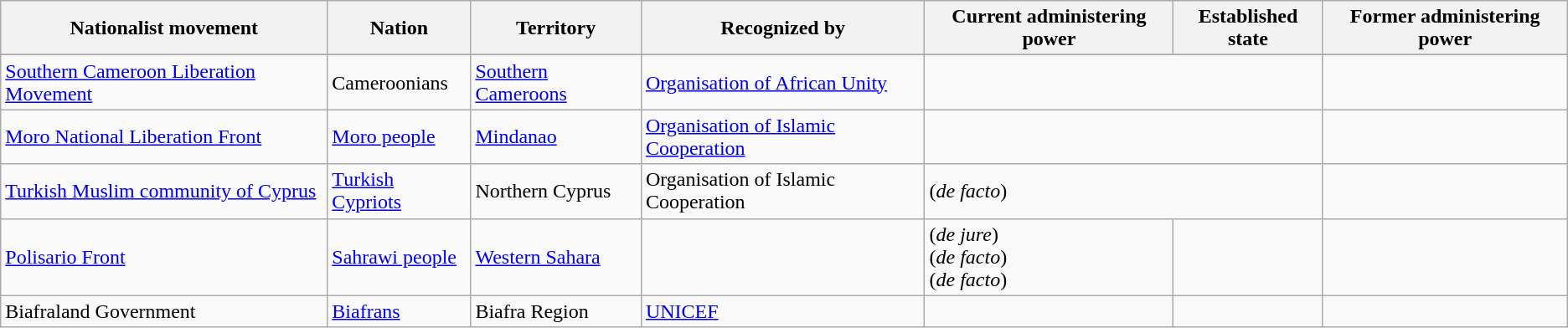<table class="wikitable sortable">
<tr>
<th>Nationalist movement</th>
<th>Nation</th>
<th>Territory</th>
<th>Recognized by</th>
<th>Current administering power</th>
<th>Established state</th>
<th>Former administering power</th>
</tr>
<tr valign="center">
</tr>
<tr>
<td><a href='#'>Southern Cameroon Liberation Movement</a></td>
<td>Cameroonians</td>
<td><a href='#'>Southern Cameroons</a></td>
<td> <a href='#'>Organisation of African Unity</a></td>
<td colspan="2"></td>
<td></td>
</tr>
<tr>
<td> <a href='#'>Moro National Liberation Front</a></td>
<td><a href='#'>Moro people</a></td>
<td><a href='#'>Mindanao</a></td>
<td> <a href='#'>Organisation of Islamic Cooperation</a></td>
<td colspan="2"></td>
<td> <br> </td>
</tr>
<tr>
<td><a href='#'>Turkish Muslim community of Cyprus</a></td>
<td><a href='#'>Turkish Cypriots</a></td>
<td>Northern Cyprus</td>
<td> Organisation of Islamic Cooperation</td>
<td colspan="2"> (<em>de facto</em>)</td>
<td></td>
</tr>
<tr>
<td> <a href='#'>Polisario Front</a></td>
<td><a href='#'>Sahrawi people</a></td>
<td><a href='#'>Western Sahara</a></td>
<td><br></td>
<td> (<em>de jure</em>)<br> (<em>de facto</em>)<br> (<em>de facto</em>)</td>
<td></td>
<td></td>
</tr>
<tr>
<td>Biafraland Government</td>
<td><a href='#'>Biafrans</a></td>
<td>Biafra Region</td>
<td> <a href='#'>UNICEF</a></td>
<td></td>
<td></td>
<td><br></td>
</tr>
</table>
